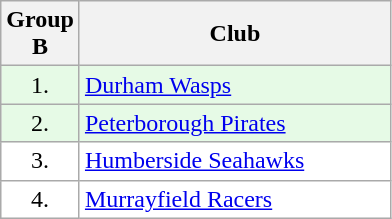<table class="wikitable">
<tr>
<th width="30">Group B</th>
<th width="200">Club</th>
</tr>
<tr bgcolor="#e6fae6" align="center">
<td>1.</td>
<td style="text-align: left"><a href='#'>Durham Wasps</a></td>
</tr>
<tr bgcolor="#e6fae6" align="center">
<td>2.</td>
<td style="text-align: left"><a href='#'>Peterborough Pirates</a></td>
</tr>
<tr bgcolor="#FFFFFF" align="center">
<td>3.</td>
<td style="text-align: left"><a href='#'>Humberside Seahawks</a></td>
</tr>
<tr bgcolor="#FFFFFF" align="center">
<td>4.</td>
<td style="text-align: left"><a href='#'>Murrayfield Racers</a></td>
</tr>
</table>
